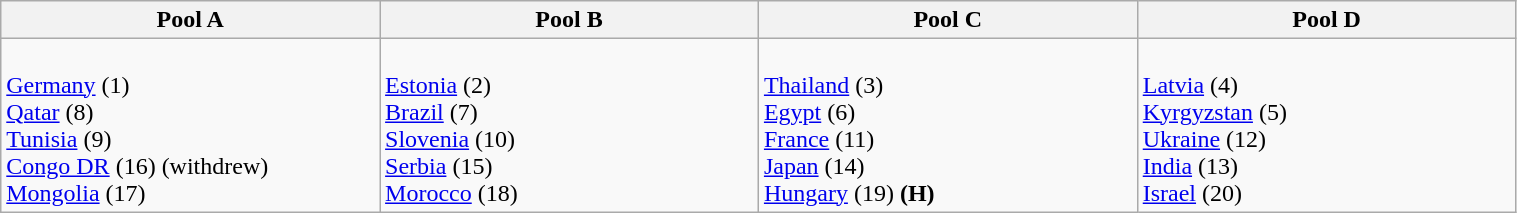<table class="wikitable" width=80%>
<tr>
<th width=25%><strong>Pool A</strong></th>
<th width=25%><strong>Pool B</strong></th>
<th width=25%><strong>Pool C</strong></th>
<th width=25%><strong>Pool D</strong></th>
</tr>
<tr>
<td><br> <a href='#'>Germany</a> (1) <br>
 <a href='#'>Qatar</a> (8) <br>
 <a href='#'>Tunisia</a> (9) <br>
 <a href='#'>Congo DR</a> (16) (withdrew) <br>
 <a href='#'>Mongolia</a>  (17) <br></td>
<td><br> <a href='#'>Estonia</a> (2) <br>
 <a href='#'>Brazil</a> (7)<br> 
 <a href='#'>Slovenia</a> (10)<br> 
 <a href='#'>Serbia</a> (15) <br>
 <a href='#'>Morocco</a> (18) <br></td>
<td><br> <a href='#'>Thailand</a> (3) <br> 
 <a href='#'>Egypt</a>  (6) <br> 
 <a href='#'>France</a> (11) <br> 
 <a href='#'>Japan</a> (14) <br>
 <a href='#'>Hungary</a> (19) <strong>(H)</strong> <br></td>
<td><br> <a href='#'>Latvia</a> (4) <br>
 <a href='#'>Kyrgyzstan</a> (5) <br>
 <a href='#'>Ukraine</a> (12) <br>
 <a href='#'>India</a> (13) <br>
 <a href='#'>Israel</a> (20) <br></td>
</tr>
</table>
